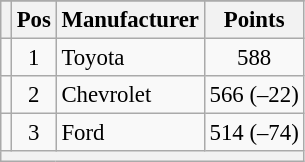<table class="wikitable" style="font-size:95%">
<tr>
</tr>
<tr>
<th></th>
<th>Pos</th>
<th>Manufacturer</th>
<th>Points</th>
</tr>
<tr>
<td align="left"></td>
<td style="text-align:center;">1</td>
<td>Toyota</td>
<td style="text-align:center;">588</td>
</tr>
<tr>
<td align="left"></td>
<td style="text-align:center;">2</td>
<td>Chevrolet</td>
<td style="text-align:center;">566 (–22)</td>
</tr>
<tr>
<td align="left"></td>
<td style="text-align:center;">3</td>
<td>Ford</td>
<td style="text-align:center;">514 (–74)</td>
</tr>
<tr class="sortbottom">
<th colspan="8"></th>
</tr>
</table>
